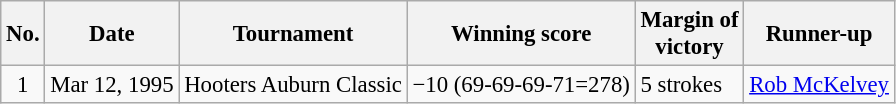<table class="wikitable" style="font-size:95%;">
<tr>
<th>No.</th>
<th>Date</th>
<th>Tournament</th>
<th>Winning score</th>
<th>Margin of<br>victory</th>
<th>Runner-up</th>
</tr>
<tr>
<td align=center>1</td>
<td align=right>Mar 12, 1995</td>
<td>Hooters Auburn Classic</td>
<td>−10 (69-69-69-71=278)</td>
<td>5 strokes</td>
<td> <a href='#'>Rob McKelvey</a></td>
</tr>
</table>
